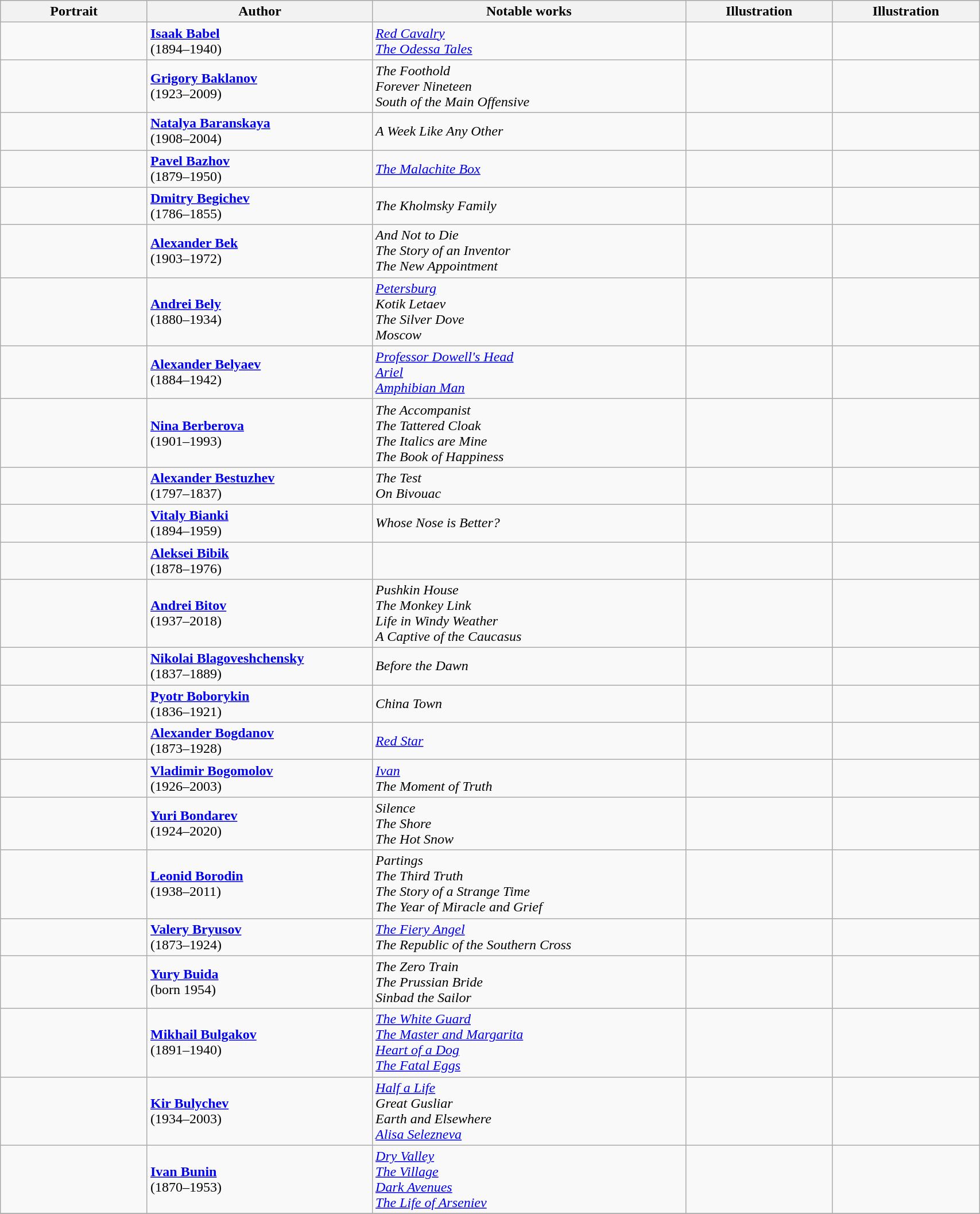<table class="wikitable" style="width:90%;">
<tr bgcolor="#cccccc">
<th width=15%>Portrait</th>
<th width=23%>Author</th>
<th width=32%>Notable works</th>
<th width=15%>Illustration</th>
<th width=15%>Illustration</th>
</tr>
<tr>
<td align=center></td>
<td><strong><a href='#'>Isaak Babel</a></strong><br>(1894–1940)</td>
<td><em><a href='#'>Red Cavalry</a></em><br><em><a href='#'>The Odessa Tales</a></em></td>
<td align=center></td>
<td align=center></td>
</tr>
<tr>
<td align=center></td>
<td><strong><a href='#'>Grigory Baklanov</a></strong><br>(1923–2009)</td>
<td><em>The Foothold</em><br><em>Forever Nineteen</em><br><em>South of the Main Offensive</em></td>
<td align=center></td>
<td align=center></td>
</tr>
<tr>
<td align=center></td>
<td><strong><a href='#'>Natalya Baranskaya</a></strong><br>(1908–2004)</td>
<td><em>A Week Like Any Other</em></td>
<td align=center></td>
<td align=center></td>
</tr>
<tr>
<td align=center></td>
<td><strong><a href='#'>Pavel Bazhov</a></strong><br>(1879–1950)</td>
<td><em><a href='#'>The Malachite Box</a></em></td>
<td align=center></td>
<td align=center></td>
</tr>
<tr>
<td align=center></td>
<td><strong><a href='#'>Dmitry Begichev</a></strong><br>(1786–1855)</td>
<td><em>The Kholmsky Family</em></td>
<td align=center></td>
<td align=center></td>
</tr>
<tr>
<td align=center></td>
<td><strong><a href='#'>Alexander Bek</a></strong><br>(1903–1972)</td>
<td><em>And Not to Die</em><br><em>The Story of an Inventor</em> <br> <em>The New Appointment</em></td>
<td align=center></td>
<td align=center></td>
</tr>
<tr>
<td align=center></td>
<td><strong><a href='#'>Andrei Bely</a></strong><br>(1880–1934)</td>
<td><em><a href='#'>Petersburg</a></em><br><em>Kotik Letaev</em><br><em>The Silver Dove</em> <br><em>Moscow</em></td>
<td align=center></td>
<td align=center></td>
</tr>
<tr>
<td align=center></td>
<td><strong><a href='#'>Alexander Belyaev</a></strong><br>(1884–1942)</td>
<td><em><a href='#'>Professor Dowell's Head</a></em><br><em><a href='#'>Ariel</a></em><br><em><a href='#'>Amphibian Man</a></em></td>
<td align=center></td>
<td align=center></td>
</tr>
<tr>
<td align=center></td>
<td><strong><a href='#'>Nina Berberova</a></strong><br>(1901–1993)</td>
<td><em>The Accompanist</em><br><em>The Tattered Cloak</em><br><em>The Italics are Mine</em><br><em>The Book of Happiness</em></td>
<td align=center></td>
<td align=center></td>
</tr>
<tr>
<td align=center></td>
<td><strong><a href='#'>Alexander Bestuzhev</a></strong><br>(1797–1837)</td>
<td><em>The Test</em><br><em>On Bivouac</em></td>
<td align=center></td>
<td align=center></td>
</tr>
<tr>
<td align=center></td>
<td><strong><a href='#'>Vitaly Bianki</a></strong><br>(1894–1959)</td>
<td><em>Whose Nose is Better?</em></td>
<td align=center></td>
<td align=center></td>
</tr>
<tr>
<td align=center></td>
<td><strong><a href='#'>Aleksei Bibik</a></strong><br>(1878–1976)</td>
<td></td>
<td align=center></td>
<td align=center></td>
</tr>
<tr>
<td align=center></td>
<td><strong><a href='#'>Andrei Bitov</a></strong><br>(1937–2018)</td>
<td><em>Pushkin House</em><br><em>The Monkey Link</em><br><em>Life in Windy Weather</em><br><em>A Captive of the Caucasus</em></td>
<td align=center></td>
<td align=center></td>
</tr>
<tr>
<td align=center></td>
<td><strong><a href='#'>Nikolai Blagoveshchensky</a></strong><br>(1837–1889)</td>
<td><em>Before the Dawn</em></td>
<td align=center></td>
<td align=center></td>
</tr>
<tr>
<td align=center></td>
<td><strong><a href='#'>Pyotr Boborykin</a></strong><br>(1836–1921)</td>
<td><em>China Town</em></td>
<td align=center></td>
<td align=center></td>
</tr>
<tr>
<td align=center></td>
<td><strong><a href='#'>Alexander Bogdanov</a></strong><br>(1873–1928)</td>
<td><em><a href='#'>Red Star</a></em></td>
<td align=center></td>
<td align=center></td>
</tr>
<tr>
<td align=center></td>
<td><strong><a href='#'>Vladimir Bogomolov</a></strong><br>(1926–2003)</td>
<td><em><a href='#'>Ivan</a></em><br><em>The Moment of Truth</em></td>
<td align=center></td>
<td align=center></td>
</tr>
<tr>
<td align=center></td>
<td><strong><a href='#'>Yuri Bondarev</a></strong><br>(1924–2020)</td>
<td><em>Silence</em><br><em>The Shore</em><br><em>The Hot Snow</em></td>
<td align=center></td>
<td align=center></td>
</tr>
<tr>
<td align=center></td>
<td><strong><a href='#'>Leonid Borodin</a></strong><br>(1938–2011)</td>
<td><em>Partings</em><br><em>The Third Truth</em><br><em>The Story of a Strange Time</em><br><em>The Year of Miracle and Grief</em></td>
<td align=center></td>
<td align=center></td>
</tr>
<tr>
<td align=center></td>
<td><strong><a href='#'>Valery Bryusov</a></strong><br>(1873–1924)</td>
<td><em><a href='#'>The Fiery Angel</a></em><br><em>The Republic of the Southern Cross</em></td>
<td align=center></td>
<td align=center></td>
</tr>
<tr>
<td align=center></td>
<td><strong><a href='#'>Yury Buida</a></strong><br>(born 1954)</td>
<td><em>The Zero Train</em><br><em>The Prussian Bride</em><br><em>Sinbad the Sailor</em></td>
<td align=center></td>
<td align=center></td>
</tr>
<tr>
<td align=center></td>
<td><strong><a href='#'>Mikhail Bulgakov</a></strong><br>(1891–1940)</td>
<td><em><a href='#'>The White Guard</a></em><br><em><a href='#'>The Master and Margarita</a></em><br><em><a href='#'>Heart of a Dog</a></em><br><em><a href='#'>The Fatal Eggs</a></em></td>
<td align=center></td>
<td align=center></td>
</tr>
<tr>
<td align=center></td>
<td><strong><a href='#'>Kir Bulychev</a></strong><br>(1934–2003)</td>
<td><em><a href='#'>Half a Life</a></em><br><em>Great Gusliar</em><br><em>Earth and Elsewhere</em><br><em><a href='#'>Alisa Selezneva</a></em></td>
<td align=center></td>
<td align=center></td>
</tr>
<tr>
<td align=center></td>
<td><strong><a href='#'>Ivan Bunin</a></strong><br>(1870–1953)</td>
<td><em><a href='#'>Dry Valley</a></em><br><em><a href='#'>The Village</a></em><br><em><a href='#'>Dark Avenues</a></em><br><em><a href='#'>The Life of Arseniev</a></em></td>
<td align=center></td>
<td align=center></td>
</tr>
<tr>
</tr>
</table>
